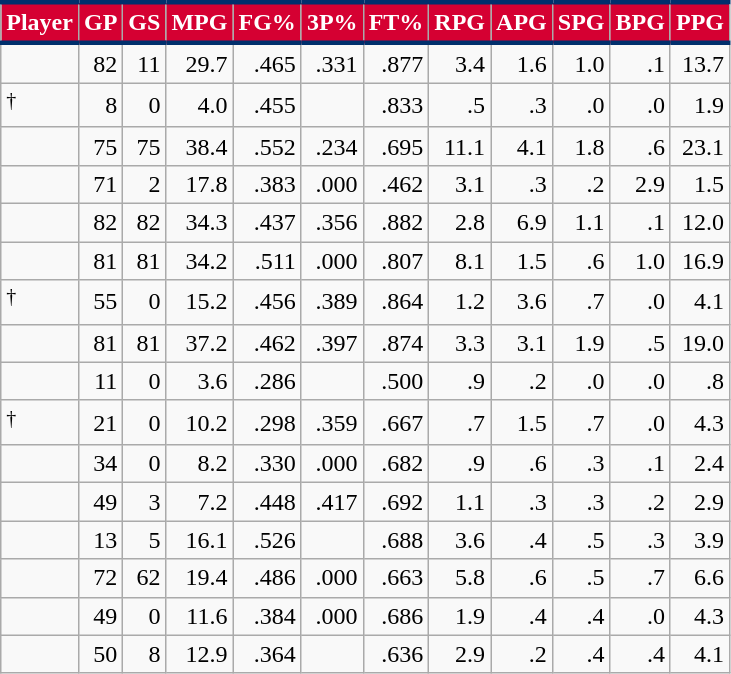<table class="wikitable sortable" style="text-align:right;">
<tr>
<th style="background:#D50032; color:#FFFFFF; border-top:#002F6C 3px solid; border-bottom:#002F6C 3px solid;">Player</th>
<th style="background:#D50032; color:#FFFFFF; border-top:#002F6C 3px solid; border-bottom:#002F6C 3px solid;">GP</th>
<th style="background:#D50032; color:#FFFFFF; border-top:#002F6C 3px solid; border-bottom:#002F6C 3px solid;">GS</th>
<th style="background:#D50032; color:#FFFFFF; border-top:#002F6C 3px solid; border-bottom:#002F6C 3px solid;">MPG</th>
<th style="background:#D50032; color:#FFFFFF; border-top:#002F6C 3px solid; border-bottom:#002F6C 3px solid;">FG%</th>
<th style="background:#D50032; color:#FFFFFF; border-top:#002F6C 3px solid; border-bottom:#002F6C 3px solid;">3P%</th>
<th style="background:#D50032; color:#FFFFFF; border-top:#002F6C 3px solid; border-bottom:#002F6C 3px solid;">FT%</th>
<th style="background:#D50032; color:#FFFFFF; border-top:#002F6C 3px solid; border-bottom:#002F6C 3px solid;">RPG</th>
<th style="background:#D50032; color:#FFFFFF; border-top:#002F6C 3px solid; border-bottom:#002F6C 3px solid;">APG</th>
<th style="background:#D50032; color:#FFFFFF; border-top:#002F6C 3px solid; border-bottom:#002F6C 3px solid;">SPG</th>
<th style="background:#D50032; color:#FFFFFF; border-top:#002F6C 3px solid; border-bottom:#002F6C 3px solid;">BPG</th>
<th style="background:#D50032; color:#FFFFFF; border-top:#002F6C 3px solid; border-bottom:#002F6C 3px solid;">PPG</th>
</tr>
<tr>
<td style="text-align:left;"></td>
<td>82</td>
<td>11</td>
<td>29.7</td>
<td>.465</td>
<td>.331</td>
<td>.877</td>
<td>3.4</td>
<td>1.6</td>
<td>1.0</td>
<td>.1</td>
<td>13.7</td>
</tr>
<tr>
<td style="text-align:left;"><sup>†</sup></td>
<td>8</td>
<td>0</td>
<td>4.0</td>
<td>.455</td>
<td></td>
<td>.833</td>
<td>.5</td>
<td>.3</td>
<td>.0</td>
<td>.0</td>
<td>1.9</td>
</tr>
<tr>
<td style="text-align:left;"></td>
<td>75</td>
<td>75</td>
<td>38.4</td>
<td>.552</td>
<td>.234</td>
<td>.695</td>
<td>11.1</td>
<td>4.1</td>
<td>1.8</td>
<td>.6</td>
<td>23.1</td>
</tr>
<tr>
<td style="text-align:left;"></td>
<td>71</td>
<td>2</td>
<td>17.8</td>
<td>.383</td>
<td>.000</td>
<td>.462</td>
<td>3.1</td>
<td>.3</td>
<td>.2</td>
<td>2.9</td>
<td>1.5</td>
</tr>
<tr>
<td style="text-align:left;"></td>
<td>82</td>
<td>82</td>
<td>34.3</td>
<td>.437</td>
<td>.356</td>
<td>.882</td>
<td>2.8</td>
<td>6.9</td>
<td>1.1</td>
<td>.1</td>
<td>12.0</td>
</tr>
<tr>
<td style="text-align:left;"></td>
<td>81</td>
<td>81</td>
<td>34.2</td>
<td>.511</td>
<td>.000</td>
<td>.807</td>
<td>8.1</td>
<td>1.5</td>
<td>.6</td>
<td>1.0</td>
<td>16.9</td>
</tr>
<tr>
<td style="text-align:left;"><sup>†</sup></td>
<td>55</td>
<td>0</td>
<td>15.2</td>
<td>.456</td>
<td>.389</td>
<td>.864</td>
<td>1.2</td>
<td>3.6</td>
<td>.7</td>
<td>.0</td>
<td>4.1</td>
</tr>
<tr>
<td style="text-align:left;"></td>
<td>81</td>
<td>81</td>
<td>37.2</td>
<td>.462</td>
<td>.397</td>
<td>.874</td>
<td>3.3</td>
<td>3.1</td>
<td>1.9</td>
<td>.5</td>
<td>19.0</td>
</tr>
<tr>
<td style="text-align:left;"></td>
<td>11</td>
<td>0</td>
<td>3.6</td>
<td>.286</td>
<td></td>
<td>.500</td>
<td>.9</td>
<td>.2</td>
<td>.0</td>
<td>.0</td>
<td>.8</td>
</tr>
<tr>
<td style="text-align:left;"><sup>†</sup></td>
<td>21</td>
<td>0</td>
<td>10.2</td>
<td>.298</td>
<td>.359</td>
<td>.667</td>
<td>.7</td>
<td>1.5</td>
<td>.7</td>
<td>.0</td>
<td>4.3</td>
</tr>
<tr>
<td style="text-align:left;"></td>
<td>34</td>
<td>0</td>
<td>8.2</td>
<td>.330</td>
<td>.000</td>
<td>.682</td>
<td>.9</td>
<td>.6</td>
<td>.3</td>
<td>.1</td>
<td>2.4</td>
</tr>
<tr>
<td style="text-align:left;"></td>
<td>49</td>
<td>3</td>
<td>7.2</td>
<td>.448</td>
<td>.417</td>
<td>.692</td>
<td>1.1</td>
<td>.3</td>
<td>.3</td>
<td>.2</td>
<td>2.9</td>
</tr>
<tr>
<td style="text-align:left;"></td>
<td>13</td>
<td>5</td>
<td>16.1</td>
<td>.526</td>
<td></td>
<td>.688</td>
<td>3.6</td>
<td>.4</td>
<td>.5</td>
<td>.3</td>
<td>3.9</td>
</tr>
<tr>
<td style="text-align:left;"></td>
<td>72</td>
<td>62</td>
<td>19.4</td>
<td>.486</td>
<td>.000</td>
<td>.663</td>
<td>5.8</td>
<td>.6</td>
<td>.5</td>
<td>.7</td>
<td>6.6</td>
</tr>
<tr>
<td style="text-align:left;"></td>
<td>49</td>
<td>0</td>
<td>11.6</td>
<td>.384</td>
<td>.000</td>
<td>.686</td>
<td>1.9</td>
<td>.4</td>
<td>.4</td>
<td>.0</td>
<td>4.3</td>
</tr>
<tr>
<td style="text-align:left;"></td>
<td>50</td>
<td>8</td>
<td>12.9</td>
<td>.364</td>
<td></td>
<td>.636</td>
<td>2.9</td>
<td>.2</td>
<td>.4</td>
<td>.4</td>
<td>4.1</td>
</tr>
</table>
